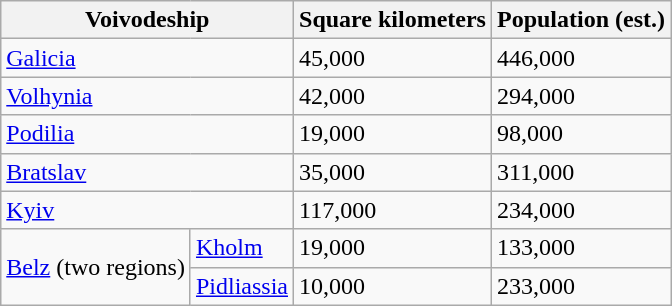<table class="wikitable sortable">
<tr>
<th colspan="2" class="unsortable">Voivodeship</th>
<th>Square kilometers</th>
<th>Population (est.)</th>
</tr>
<tr>
<td colspan="2"><a href='#'>Galicia</a></td>
<td>45,000</td>
<td>446,000</td>
</tr>
<tr>
<td colspan="2"><a href='#'>Volhynia</a></td>
<td>42,000</td>
<td>294,000</td>
</tr>
<tr>
<td colspan="2"><a href='#'>Podilia</a></td>
<td>19,000</td>
<td>98,000</td>
</tr>
<tr>
<td colspan="2"><a href='#'>Bratslav</a></td>
<td>35,000</td>
<td>311,000</td>
</tr>
<tr>
<td colspan="2"><a href='#'>Kyiv</a></td>
<td>117,000</td>
<td>234,000</td>
</tr>
<tr>
<td rowspan="2"><a href='#'>Belz</a> (two regions)</td>
<td><a href='#'>Kholm</a></td>
<td>19,000</td>
<td>133,000</td>
</tr>
<tr>
<td><a href='#'>Pidliassia</a></td>
<td>10,000</td>
<td>233,000</td>
</tr>
</table>
